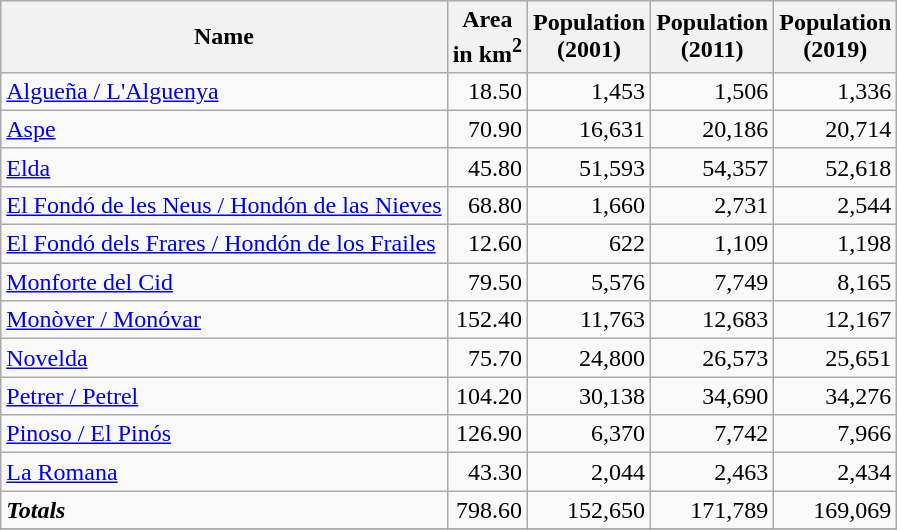<table class="wikitable sortable">
<tr>
<th><strong>Name</strong></th>
<th><strong>Area<br>in km<sup>2</sup></strong></th>
<th><strong>Population<br>(2001)</strong></th>
<th><strong>Population<br>(2011)</strong></th>
<th><strong>Population<br>(2019)</strong></th>
</tr>
<tr>
<td><a href='#'>Algueña / L'Alguenya</a></td>
<td align=right>18.50</td>
<td align=right>1,453</td>
<td align=right>1,506</td>
<td align=right>1,336</td>
</tr>
<tr>
<td><a href='#'>Aspe</a></td>
<td align=right>70.90</td>
<td align=right>16,631</td>
<td align=right>20,186</td>
<td align=right>20,714</td>
</tr>
<tr>
<td><a href='#'>Elda</a></td>
<td align=right>45.80</td>
<td align=right>51,593</td>
<td align=right>54,357</td>
<td align=right>52,618</td>
</tr>
<tr>
<td><a href='#'>El Fondó de les Neus / Hondón de las Nieves</a></td>
<td align=right>68.80</td>
<td align=right>1,660</td>
<td align=right>2,731</td>
<td align=right>2,544</td>
</tr>
<tr>
<td><a href='#'>El Fondó dels Frares / Hondón de los Frailes</a></td>
<td align=right>12.60</td>
<td align=right>622</td>
<td align=right>1,109</td>
<td align=right>1,198</td>
</tr>
<tr>
<td><a href='#'>Monforte del Cid</a></td>
<td align=right>79.50</td>
<td align=right>5,576</td>
<td align=right>7,749</td>
<td align=right>8,165</td>
</tr>
<tr>
<td><a href='#'>Monòver / Monóvar</a></td>
<td align=right>152.40</td>
<td align=right>11,763</td>
<td align=right>12,683</td>
<td align=right>12,167</td>
</tr>
<tr>
<td><a href='#'>Novelda</a></td>
<td align=right>75.70</td>
<td align=right>24,800</td>
<td align=right>26,573</td>
<td align=right>25,651</td>
</tr>
<tr>
<td><a href='#'>Petrer / Petrel</a></td>
<td align=right>104.20</td>
<td align=right>30,138</td>
<td align=right>34,690</td>
<td align=right>34,276</td>
</tr>
<tr>
<td><a href='#'>Pinoso / El Pinós</a></td>
<td align=right>126.90</td>
<td align=right>6,370</td>
<td align=right>7,742</td>
<td align=right>7,966</td>
</tr>
<tr>
<td><a href='#'>La Romana</a></td>
<td align=right>43.30</td>
<td align=right>2,044</td>
<td align=right>2,463</td>
<td align=right>2,434</td>
</tr>
<tr>
<td><strong><em>Totals</em></strong></td>
<td align=right>798.60</td>
<td align=right>152,650</td>
<td align=right>171,789</td>
<td align=right>169,069</td>
</tr>
<tr>
</tr>
</table>
